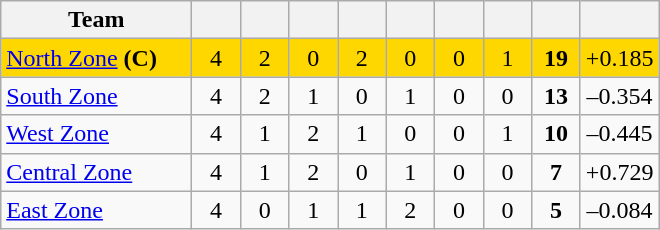<table class="wikitable" style="text-align:center">
<tr>
<th style="width:120px">Team</th>
<th style="width:25px"></th>
<th style="width:25px"></th>
<th style="width:25px"></th>
<th style="width:25px"></th>
<th style="width:25px"></th>
<th style="width:25px"></th>
<th style="width:25px"></th>
<th style="width:25px"></th>
<th style="width:40px;"></th>
</tr>
<tr style="background:gold;">
<td style="text-align:left"><a href='#'>North Zone</a> <strong>(C)</strong></td>
<td>4</td>
<td>2</td>
<td>0</td>
<td>2</td>
<td>0</td>
<td>0</td>
<td>1</td>
<td><strong>19</strong></td>
<td>+0.185</td>
</tr>
<tr>
<td style="text-align:left"><a href='#'>South Zone</a></td>
<td>4</td>
<td>2</td>
<td>1</td>
<td>0</td>
<td>1</td>
<td>0</td>
<td>0</td>
<td><strong>13</strong></td>
<td>–0.354</td>
</tr>
<tr>
<td style="text-align:left"><a href='#'>West Zone</a></td>
<td>4</td>
<td>1</td>
<td>2</td>
<td>1</td>
<td>0</td>
<td>0</td>
<td>1</td>
<td><strong>10</strong></td>
<td>–0.445</td>
</tr>
<tr>
<td style="text-align:left"><a href='#'>Central Zone</a></td>
<td>4</td>
<td>1</td>
<td>2</td>
<td>0</td>
<td>1</td>
<td>0</td>
<td>0</td>
<td><strong>7</strong></td>
<td>+0.729</td>
</tr>
<tr>
<td style="text-align:left"><a href='#'>East Zone</a></td>
<td>4</td>
<td>0</td>
<td>1</td>
<td>1</td>
<td>2</td>
<td>0</td>
<td>0</td>
<td><strong>5</strong></td>
<td>–0.084</td>
</tr>
</table>
